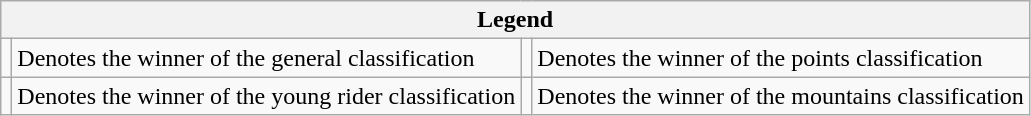<table class="wikitable">
<tr>
<th colspan="4">Legend</th>
</tr>
<tr>
<td></td>
<td>Denotes the winner of the general classification</td>
<td></td>
<td>Denotes the winner of the points classification</td>
</tr>
<tr>
<td></td>
<td>Denotes the winner of the young rider classification</td>
<td></td>
<td>Denotes the winner of the mountains classification</td>
</tr>
</table>
